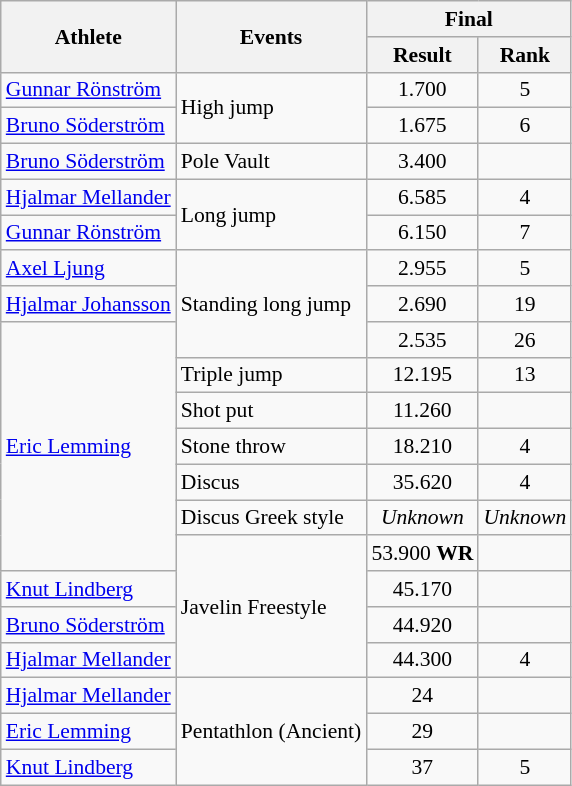<table class=wikitable style="font-size:90%">
<tr>
<th rowspan="2">Athlete</th>
<th rowspan="2">Events</th>
<th colspan="2">Final</th>
</tr>
<tr>
<th>Result</th>
<th>Rank</th>
</tr>
<tr>
<td><a href='#'>Gunnar Rönström</a></td>
<td rowspan=2>High jump</td>
<td align="center">1.700</td>
<td align="center">5</td>
</tr>
<tr>
<td><a href='#'>Bruno Söderström</a></td>
<td align="center">1.675</td>
<td align="center">6</td>
</tr>
<tr>
<td><a href='#'>Bruno Söderström</a></td>
<td>Pole Vault</td>
<td align="center">3.400</td>
<td align="center"></td>
</tr>
<tr>
<td><a href='#'>Hjalmar Mellander</a></td>
<td rowspan=2>Long jump</td>
<td align="center">6.585</td>
<td align="center">4</td>
</tr>
<tr>
<td><a href='#'>Gunnar Rönström</a></td>
<td align="center">6.150</td>
<td align="center">7</td>
</tr>
<tr>
<td><a href='#'>Axel Ljung</a></td>
<td rowspan=3>Standing long jump</td>
<td align="center">2.955</td>
<td align="center">5</td>
</tr>
<tr>
<td><a href='#'>Hjalmar Johansson</a></td>
<td align="center">2.690</td>
<td align="center">19</td>
</tr>
<tr>
<td rowspan=7><a href='#'>Eric Lemming</a></td>
<td align="center">2.535</td>
<td align="center">26</td>
</tr>
<tr>
<td>Triple jump</td>
<td align="center">12.195</td>
<td align="center">13</td>
</tr>
<tr>
<td>Shot put</td>
<td align="center">11.260</td>
<td align="center"></td>
</tr>
<tr>
<td>Stone throw</td>
<td align="center">18.210</td>
<td align="center">4</td>
</tr>
<tr>
<td>Discus</td>
<td align="center">35.620</td>
<td align="center">4</td>
</tr>
<tr>
<td>Discus Greek style</td>
<td align="center"><em>Unknown</em></td>
<td align="center"><em>Unknown</em></td>
</tr>
<tr>
<td rowspan=4>Javelin Freestyle</td>
<td align="center">53.900 <strong>WR</strong></td>
<td align="center"></td>
</tr>
<tr>
<td><a href='#'>Knut Lindberg</a></td>
<td align="center">45.170</td>
<td align="center"></td>
</tr>
<tr>
<td><a href='#'>Bruno Söderström</a></td>
<td align="center">44.920</td>
<td align="center"></td>
</tr>
<tr>
<td><a href='#'>Hjalmar Mellander</a></td>
<td align="center">44.300</td>
<td align="center">4</td>
</tr>
<tr>
<td><a href='#'>Hjalmar Mellander</a></td>
<td rowspan=3>Pentathlon (Ancient)</td>
<td align="center">24</td>
<td align="center"></td>
</tr>
<tr>
<td><a href='#'>Eric Lemming</a></td>
<td align="center">29</td>
<td align="center"></td>
</tr>
<tr>
<td><a href='#'>Knut Lindberg</a></td>
<td align="center">37</td>
<td align="center">5</td>
</tr>
</table>
